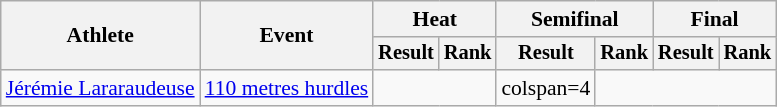<table class="wikitable" style="font-size:90%">
<tr>
<th rowspan="2">Athlete</th>
<th rowspan="2">Event</th>
<th colspan="2">Heat</th>
<th colspan="2">Semifinal</th>
<th colspan="2">Final</th>
</tr>
<tr style="font-size:95%">
<th>Result</th>
<th>Rank</th>
<th>Result</th>
<th>Rank</th>
<th>Result</th>
<th>Rank</th>
</tr>
<tr align=center>
<td align=left><a href='#'>Jérémie Lararaudeuse</a></td>
<td align=left><a href='#'>110 metres hurdles</a></td>
<td colspan=2></td>
<td>colspan=4 </td>
</tr>
</table>
